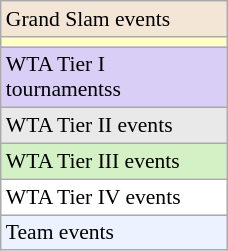<table class=wikitable style=font-size:90%;width:12%>
<tr style=background:#f3e6d7;>
<td>Grand Slam events</td>
</tr>
<tr style=background:#ffc;>
<td></td>
</tr>
<tr style=background:#d8cef6;>
<td>WTA Tier I tournamentss</td>
</tr>
<tr style=background:#e9e9e9;>
<td>WTA Tier II events</td>
</tr>
<tr style=background:#d4f1c5;>
<td>WTA Tier III events</td>
</tr>
<tr style=background:#fff;>
<td>WTA Tier IV events</td>
</tr>
<tr style=background:#ecf2ff;>
<td>Team events</td>
</tr>
</table>
